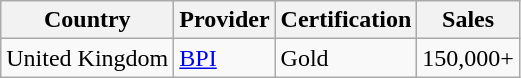<table class="wikitable">
<tr>
<th>Country</th>
<th>Provider</th>
<th>Certification</th>
<th>Sales</th>
</tr>
<tr>
<td>United Kingdom</td>
<td><a href='#'>BPI</a></td>
<td>Gold</td>
<td>150,000+</td>
</tr>
</table>
